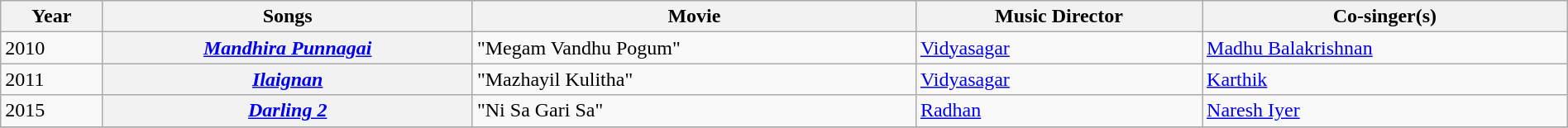<table class="wikitable sortable" style="width:100%;">
<tr>
<th>Year</th>
<th>Songs</th>
<th>Movie</th>
<th>Music Director</th>
<th>Co-singer(s)</th>
</tr>
<tr>
<td>2010</td>
<th><em><a href='#'>Mandhira Punnagai</a></em></th>
<td>"Megam Vandhu Pogum"</td>
<td><a href='#'>Vidyasagar</a></td>
<td><a href='#'>Madhu Balakrishnan</a></td>
</tr>
<tr>
<td>2011</td>
<th><em><a href='#'>Ilaignan</a></em></th>
<td>"Mazhayil Kulitha"</td>
<td><a href='#'>Vidyasagar</a></td>
<td><a href='#'>Karthik</a></td>
</tr>
<tr>
<td>2015</td>
<th><em><a href='#'>Darling 2</a></em></th>
<td>"Ni Sa Gari Sa"</td>
<td><a href='#'>Radhan</a></td>
<td><a href='#'>Naresh Iyer</a></td>
</tr>
<tr>
</tr>
</table>
